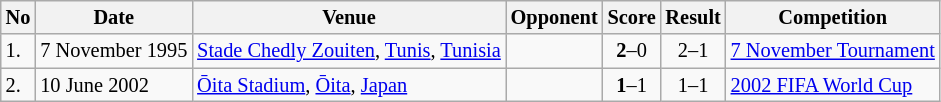<table class="wikitable" style="font-size:85%;">
<tr>
<th>No</th>
<th>Date</th>
<th>Venue</th>
<th>Opponent</th>
<th>Score</th>
<th>Result</th>
<th>Competition</th>
</tr>
<tr>
<td>1.</td>
<td>7 November 1995</td>
<td><a href='#'>Stade Chedly Zouiten</a>, <a href='#'>Tunis</a>, <a href='#'>Tunisia</a></td>
<td></td>
<td align=center><strong>2</strong>–0</td>
<td align=center>2–1</td>
<td><a href='#'>7 November Tournament</a></td>
</tr>
<tr>
<td>2.</td>
<td>10 June 2002</td>
<td><a href='#'>Ōita Stadium</a>, <a href='#'>Ōita</a>, <a href='#'>Japan</a></td>
<td></td>
<td align=center><strong>1</strong>–1</td>
<td align=center>1–1</td>
<td><a href='#'>2002 FIFA World Cup</a></td>
</tr>
</table>
